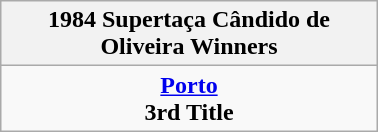<table class="wikitable" style="text-align: center; margin: 0 auto; width: 20%">
<tr>
<th>1984 Supertaça Cândido de Oliveira Winners</th>
</tr>
<tr>
<td><strong><a href='#'>Porto</a></strong><br><strong>3rd Title</strong></td>
</tr>
</table>
